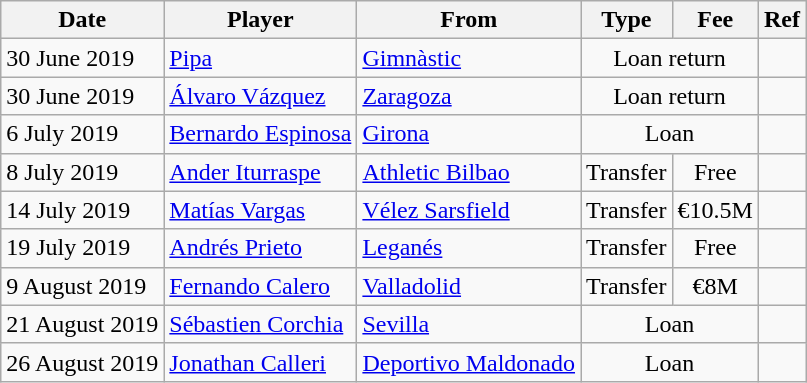<table class="wikitable">
<tr>
<th>Date</th>
<th>Player</th>
<th>From</th>
<th>Type</th>
<th>Fee</th>
<th>Ref</th>
</tr>
<tr>
<td>30 June 2019</td>
<td> <a href='#'>Pipa</a></td>
<td><a href='#'>Gimnàstic</a></td>
<td style="text-align:center;" colspan="2">Loan return</td>
<td align=center></td>
</tr>
<tr>
<td>30 June 2019</td>
<td> <a href='#'>Álvaro Vázquez</a></td>
<td><a href='#'>Zaragoza</a></td>
<td style="text-align:center;" colspan="2">Loan return</td>
<td align=center></td>
</tr>
<tr>
<td>6 July 2019</td>
<td> <a href='#'>Bernardo Espinosa</a></td>
<td><a href='#'>Girona</a></td>
<td style="text-align:center;" colspan="2">Loan</td>
<td align=center></td>
</tr>
<tr>
<td>8 July 2019</td>
<td> <a href='#'>Ander Iturraspe</a></td>
<td><a href='#'>Athletic Bilbao</a></td>
<td align=center>Transfer</td>
<td align=center>Free</td>
<td align=center></td>
</tr>
<tr>
<td>14 July 2019</td>
<td> <a href='#'>Matías Vargas</a></td>
<td> <a href='#'>Vélez Sarsfield</a></td>
<td align=center>Transfer</td>
<td align=center>€10.5M</td>
<td align=center></td>
</tr>
<tr>
<td>19 July 2019</td>
<td> <a href='#'>Andrés Prieto</a></td>
<td><a href='#'>Leganés</a></td>
<td align=center>Transfer</td>
<td align=center>Free</td>
<td align=center></td>
</tr>
<tr>
<td>9 August 2019</td>
<td> <a href='#'>Fernando Calero</a></td>
<td><a href='#'>Valladolid</a></td>
<td align=center>Transfer</td>
<td align=center>€8M</td>
<td align=center></td>
</tr>
<tr>
<td>21 August 2019</td>
<td> <a href='#'>Sébastien Corchia</a></td>
<td><a href='#'>Sevilla</a></td>
<td style="text-align:center;" colspan="2">Loan</td>
<td align=center></td>
</tr>
<tr>
<td>26 August 2019</td>
<td> <a href='#'>Jonathan Calleri</a></td>
<td> <a href='#'>Deportivo Maldonado</a></td>
<td style="text-align:center;" colspan="2">Loan</td>
<td align=center></td>
</tr>
</table>
